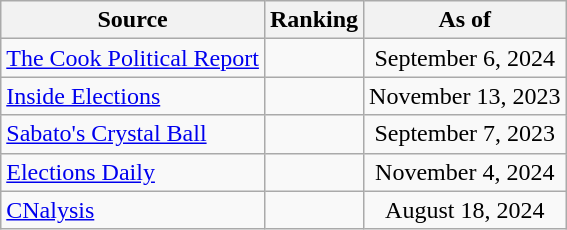<table class="wikitable" style="text-align:center">
<tr>
<th>Source</th>
<th>Ranking</th>
<th>As of</th>
</tr>
<tr>
<td style="text-align:left"><a href='#'>The Cook Political Report</a></td>
<td></td>
<td>September 6, 2024</td>
</tr>
<tr>
<td style="text-align:left"><a href='#'>Inside Elections</a></td>
<td></td>
<td>November 13, 2023</td>
</tr>
<tr>
<td style="text-align:left"><a href='#'>Sabato's Crystal Ball</a></td>
<td></td>
<td>September 7, 2023</td>
</tr>
<tr>
<td style="text-align:left"><a href='#'>Elections Daily</a></td>
<td></td>
<td>November 4, 2024</td>
</tr>
<tr>
<td style="text-align:left"><a href='#'>CNalysis</a></td>
<td></td>
<td>August 18, 2024</td>
</tr>
</table>
